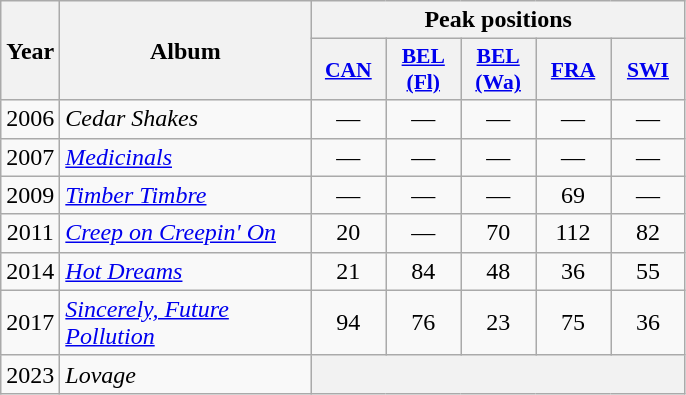<table class="wikitable">
<tr>
<th rowspan="2" style="text-align:center; width:10px;">Year</th>
<th rowspan="2" style="text-align:center; width:160px;">Album</th>
<th colspan="5" style="text-align:center; width:20px;">Peak positions</th>
</tr>
<tr>
<th scope="col" style="width:3em;font-size:90%;"><a href='#'>CAN</a></th>
<th scope="col" style="width:3em;font-size:90%;"><a href='#'>BEL <br>(Fl)</a></th>
<th scope="col" style="width:3em;font-size:90%;"><a href='#'>BEL <br>(Wa)</a></th>
<th scope="col" style="width:3em;font-size:90%;"><a href='#'>FRA</a><br></th>
<th scope="col" style="width:3em;font-size:90%;"><a href='#'>SWI</a></th>
</tr>
<tr>
<td style="text-align:center;">2006</td>
<td><em>Cedar Shakes</em></td>
<td style="text-align:center;">—</td>
<td style="text-align:center;">—</td>
<td style="text-align:center;">—</td>
<td style="text-align:center;">—</td>
<td style="text-align:center;">—</td>
</tr>
<tr>
<td style="text-align:center;">2007</td>
<td><em><a href='#'>Medicinals</a></em></td>
<td style="text-align:center;">—</td>
<td style="text-align:center;">—</td>
<td style="text-align:center;">—</td>
<td style="text-align:center;">—</td>
<td style="text-align:center;">—</td>
</tr>
<tr>
<td style="text-align:center;">2009</td>
<td><em><a href='#'>Timber Timbre</a></em></td>
<td style="text-align:center;">—</td>
<td style="text-align:center;">—</td>
<td style="text-align:center;">—</td>
<td style="text-align:center;">69</td>
<td style="text-align:center;">—</td>
</tr>
<tr>
<td style="text-align:center;">2011</td>
<td><em><a href='#'>Creep on Creepin' On</a></em></td>
<td style="text-align:center;">20</td>
<td style="text-align:center;">—</td>
<td style="text-align:center;">70</td>
<td style="text-align:center;">112</td>
<td style="text-align:center;">82</td>
</tr>
<tr>
<td style="text-align:center;">2014</td>
<td><em><a href='#'>Hot Dreams</a></em></td>
<td style="text-align:center;">21</td>
<td style="text-align:center;">84</td>
<td style="text-align:center;">48</td>
<td style="text-align:center;">36</td>
<td style="text-align:center;">55</td>
</tr>
<tr>
<td style="text-align:center;">2017</td>
<td><em><a href='#'>Sincerely, Future Pollution</a></em></td>
<td style="text-align:center;">94</td>
<td style="text-align:center;">76</td>
<td style="text-align:center;">23</td>
<td style="text-align:center;">75<br></td>
<td style="text-align:center;">36</td>
</tr>
<tr>
<td style="text-align:center;">2023</td>
<td><em>Lovage</em></td>
<th colspan="5"></th>
</tr>
</table>
